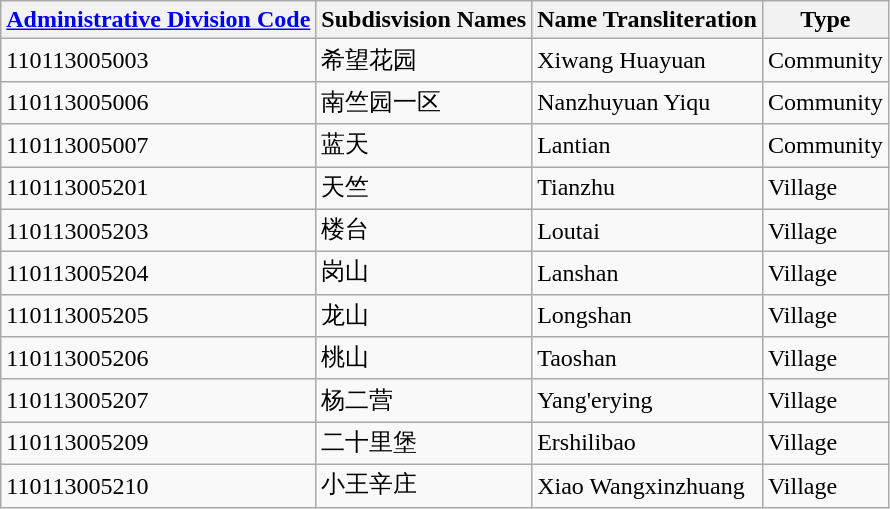<table class="wikitable sortable">
<tr>
<th><a href='#'>Administrative Division Code</a></th>
<th>Subdisvision Names</th>
<th>Name Transliteration</th>
<th>Type</th>
</tr>
<tr>
<td>110113005003</td>
<td>希望花园</td>
<td>Xiwang Huayuan</td>
<td>Community</td>
</tr>
<tr>
<td>110113005006</td>
<td>南竺园一区</td>
<td>Nanzhuyuan Yiqu</td>
<td>Community</td>
</tr>
<tr>
<td>110113005007</td>
<td>蓝天</td>
<td>Lantian</td>
<td>Community</td>
</tr>
<tr>
<td>110113005201</td>
<td>天竺</td>
<td>Tianzhu</td>
<td>Village</td>
</tr>
<tr>
<td>110113005203</td>
<td>楼台</td>
<td>Loutai</td>
<td>Village</td>
</tr>
<tr>
<td>110113005204</td>
<td>岗山</td>
<td>Lanshan</td>
<td>Village</td>
</tr>
<tr>
<td>110113005205</td>
<td>龙山</td>
<td>Longshan</td>
<td>Village</td>
</tr>
<tr>
<td>110113005206</td>
<td>桃山</td>
<td>Taoshan</td>
<td>Village</td>
</tr>
<tr>
<td>110113005207</td>
<td>杨二营</td>
<td>Yang'erying</td>
<td>Village</td>
</tr>
<tr>
<td>110113005209</td>
<td>二十里堡</td>
<td>Ershilibao</td>
<td>Village</td>
</tr>
<tr>
<td>110113005210</td>
<td>小王辛庄</td>
<td>Xiao Wangxinzhuang</td>
<td>Village</td>
</tr>
</table>
